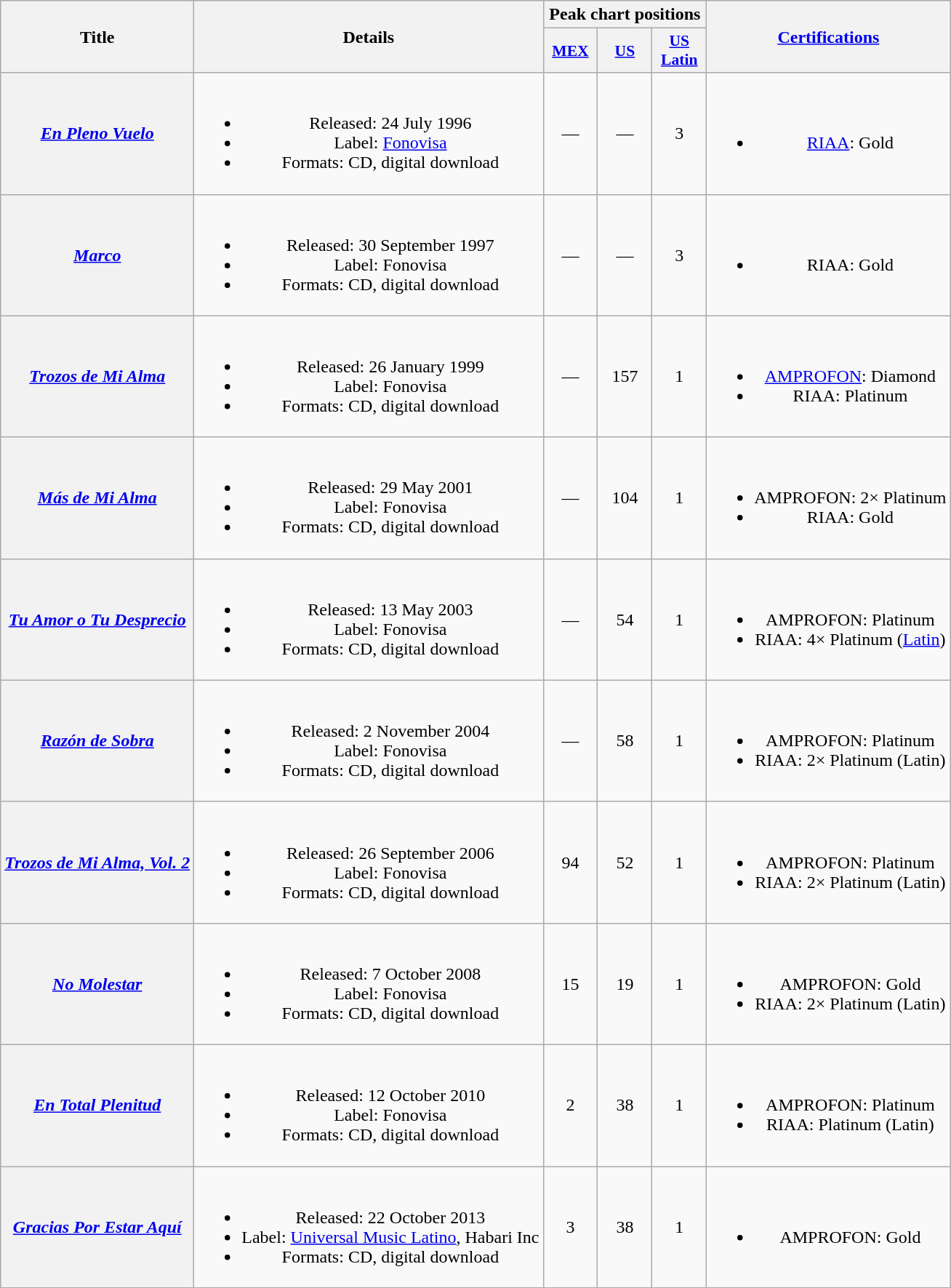<table class="wikitable plainrowheaders" style="text-align:center;">
<tr>
<th scope="col" rowspan="2">Title</th>
<th scope="col" rowspan="2">Details</th>
<th scope="col" colspan="3">Peak chart positions</th>
<th scope="col" rowspan="2"><a href='#'>Certifications</a></th>
</tr>
<tr>
<th scope="col" style="width:3em;font-size:90%;"><a href='#'>MEX</a><br></th>
<th scope="col" style="width:3em;font-size:90%;"><a href='#'>US</a><br></th>
<th scope="col" style="width:3em;font-size:90%;"><a href='#'>US<br>Latin</a><br></th>
</tr>
<tr>
<th scope="row"><em><a href='#'>En Pleno Vuelo</a></em></th>
<td><br><ul><li>Released: 24 July 1996</li><li>Label: <a href='#'>Fonovisa</a></li><li>Formats: CD, digital download</li></ul></td>
<td>—</td>
<td>—</td>
<td>3</td>
<td><br><ul><li><a href='#'>RIAA</a>: Gold</li></ul></td>
</tr>
<tr>
<th scope="row"><em><a href='#'>Marco</a></em></th>
<td><br><ul><li>Released: 30 September 1997</li><li>Label: Fonovisa</li><li>Formats: CD, digital download</li></ul></td>
<td>—</td>
<td>—</td>
<td>3</td>
<td><br><ul><li>RIAA: Gold</li></ul></td>
</tr>
<tr>
<th scope="row"><em><a href='#'>Trozos de Mi Alma</a></em></th>
<td><br><ul><li>Released: 26 January 1999</li><li>Label: Fonovisa</li><li>Formats: CD, digital download</li></ul></td>
<td>—</td>
<td>157</td>
<td>1</td>
<td><br><ul><li><a href='#'>AMPROFON</a>: Diamond</li><li>RIAA: Platinum</li></ul></td>
</tr>
<tr>
<th scope="row"><em><a href='#'>Más de Mi Alma</a></em></th>
<td><br><ul><li>Released: 29 May 2001</li><li>Label: Fonovisa</li><li>Formats: CD, digital download</li></ul></td>
<td>—</td>
<td>104</td>
<td>1</td>
<td><br><ul><li>AMPROFON: 2× Platinum</li><li>RIAA: Gold</li></ul></td>
</tr>
<tr>
<th scope="row"><em><a href='#'>Tu Amor o Tu Desprecio</a></em></th>
<td><br><ul><li>Released: 13 May 2003</li><li>Label: Fonovisa</li><li>Formats: CD, digital download</li></ul></td>
<td>—</td>
<td>54</td>
<td>1</td>
<td><br><ul><li>AMPROFON: Platinum</li><li>RIAA: 4× Platinum (<a href='#'>Latin</a>)</li></ul></td>
</tr>
<tr>
<th scope="row"><em><a href='#'>Razón de Sobra</a></em></th>
<td><br><ul><li>Released: 2 November 2004</li><li>Label: Fonovisa</li><li>Formats: CD, digital download</li></ul></td>
<td>—</td>
<td>58</td>
<td>1</td>
<td><br><ul><li>AMPROFON: Platinum</li><li>RIAA: 2× Platinum (Latin)</li></ul></td>
</tr>
<tr>
<th scope="row"><em><a href='#'>Trozos de Mi Alma, Vol. 2</a></em></th>
<td><br><ul><li>Released: 26 September 2006</li><li>Label: Fonovisa</li><li>Formats: CD, digital download</li></ul></td>
<td>94</td>
<td>52</td>
<td>1</td>
<td><br><ul><li>AMPROFON: Platinum</li><li>RIAA: 2× Platinum (Latin)</li></ul></td>
</tr>
<tr>
<th scope="row"><em><a href='#'>No Molestar</a></em></th>
<td><br><ul><li>Released: 7 October 2008</li><li>Label: Fonovisa</li><li>Formats: CD, digital download</li></ul></td>
<td>15</td>
<td>19</td>
<td>1</td>
<td><br><ul><li>AMPROFON: Gold</li><li>RIAA: 2× Platinum (Latin)</li></ul></td>
</tr>
<tr>
<th scope="row"><em><a href='#'>En Total Plenitud</a></em></th>
<td><br><ul><li>Released: 12 October 2010</li><li>Label: Fonovisa</li><li>Formats: CD, digital download</li></ul></td>
<td>2</td>
<td>38</td>
<td>1</td>
<td><br><ul><li>AMPROFON: Platinum</li><li>RIAA: Platinum (Latin)</li></ul></td>
</tr>
<tr>
<th scope="row"><em><a href='#'>Gracias Por Estar Aquí</a></em></th>
<td><br><ul><li>Released: 22 October 2013</li><li>Label: <a href='#'>Universal Music Latino</a>, Habari Inc</li><li>Formats: CD, digital download</li></ul></td>
<td>3</td>
<td>38</td>
<td>1</td>
<td><br><ul><li>AMPROFON: Gold</li></ul></td>
</tr>
</table>
